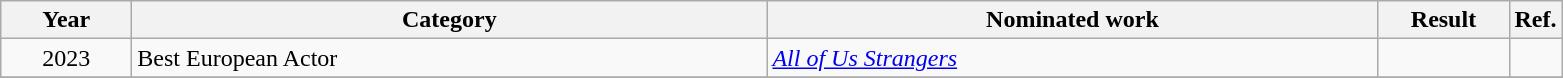<table class=wikitable>
<tr>
<th scope="col" style="width:5em;">Year</th>
<th scope="col" style="width:26em;">Category</th>
<th scope="col" style="width:25em;">Nominated work</th>
<th scope="col" style="width:5em;">Result</th>
<th>Ref.</th>
</tr>
<tr>
<td style="text-align:center;">2023</td>
<td>Best European Actor</td>
<td><em><a href='#'>All of Us Strangers</a></em></td>
<td></td>
<td></td>
</tr>
<tr>
</tr>
</table>
